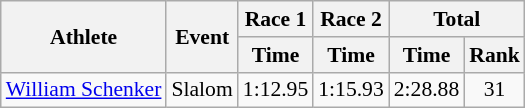<table class="wikitable" style="font-size:90%">
<tr>
<th rowspan="2">Athlete</th>
<th rowspan="2">Event</th>
<th>Race 1</th>
<th>Race 2</th>
<th colspan="2">Total</th>
</tr>
<tr>
<th>Time</th>
<th>Time</th>
<th>Time</th>
<th>Rank</th>
</tr>
<tr>
<td><a href='#'>William Schenker</a></td>
<td>Slalom</td>
<td style="text-align:center;">1:12.95</td>
<td style="text-align:center;">1:15.93</td>
<td style="text-align:center;">2:28.88</td>
<td style="text-align:center;">31</td>
</tr>
</table>
